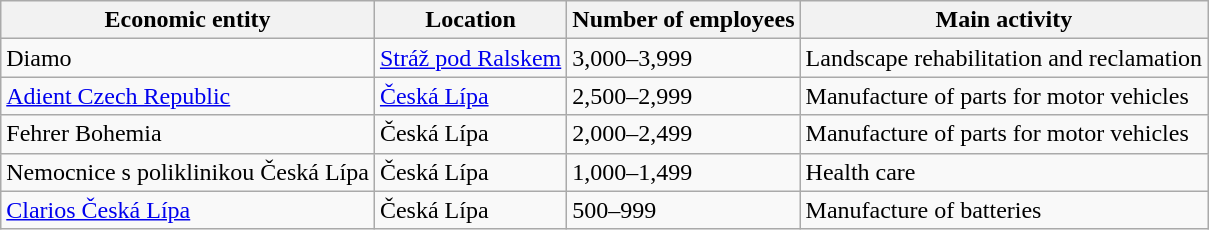<table class="wikitable sortable">
<tr>
<th>Economic entity</th>
<th>Location</th>
<th>Number of employees</th>
<th>Main activity</th>
</tr>
<tr>
<td>Diamo</td>
<td><a href='#'>Stráž pod Ralskem</a></td>
<td>3,000–3,999</td>
<td>Landscape rehabilitation and reclamation</td>
</tr>
<tr>
<td><a href='#'>Adient Czech Republic</a></td>
<td><a href='#'>Česká Lípa</a></td>
<td>2,500–2,999</td>
<td>Manufacture of parts for motor vehicles</td>
</tr>
<tr>
<td>Fehrer Bohemia</td>
<td>Česká Lípa</td>
<td>2,000–2,499</td>
<td>Manufacture of parts for motor vehicles</td>
</tr>
<tr>
<td>Nemocnice s poliklinikou Česká Lípa</td>
<td>Česká Lípa</td>
<td>1,000–1,499</td>
<td>Health care</td>
</tr>
<tr>
<td><a href='#'>Clarios Česká Lípa</a></td>
<td>Česká Lípa</td>
<td>500–999</td>
<td>Manufacture of batteries</td>
</tr>
</table>
